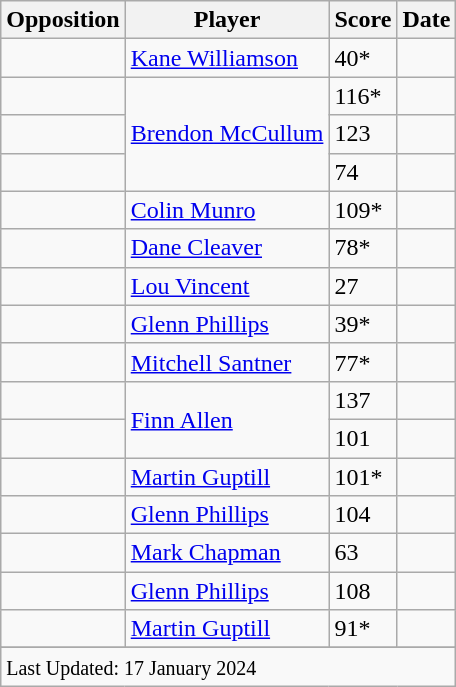<table class="wikitable sortable">
<tr>
<th>Opposition</th>
<th>Player</th>
<th>Score</th>
<th>Date</th>
</tr>
<tr>
<td></td>
<td><a href='#'>Kane Williamson</a></td>
<td>40*</td>
<td></td>
</tr>
<tr>
<td></td>
<td rowspan=3><a href='#'>Brendon McCullum</a></td>
<td>116*</td>
<td></td>
</tr>
<tr>
<td></td>
<td>123</td>
<td></td>
</tr>
<tr>
<td></td>
<td>74</td>
<td></td>
</tr>
<tr>
<td></td>
<td><a href='#'>Colin Munro</a></td>
<td>109*</td>
<td></td>
</tr>
<tr>
<td></td>
<td><a href='#'>Dane Cleaver</a></td>
<td>78*</td>
<td></td>
</tr>
<tr>
<td></td>
<td><a href='#'>Lou Vincent</a></td>
<td>27</td>
<td></td>
</tr>
<tr>
<td></td>
<td><a href='#'>Glenn Phillips</a></td>
<td>39*</td>
<td></td>
</tr>
<tr>
<td></td>
<td><a href='#'>Mitchell Santner</a></td>
<td>77*</td>
<td></td>
</tr>
<tr>
<td></td>
<td rowspan=2><a href='#'>Finn Allen</a></td>
<td>137</td>
<td></td>
</tr>
<tr>
<td></td>
<td>101</td>
<td></td>
</tr>
<tr>
<td></td>
<td><a href='#'>Martin Guptill</a></td>
<td>101*</td>
<td></td>
</tr>
<tr>
<td></td>
<td><a href='#'>Glenn Phillips</a></td>
<td>104</td>
<td></td>
</tr>
<tr>
<td></td>
<td><a href='#'>Mark Chapman</a></td>
<td>63</td>
<td></td>
</tr>
<tr>
<td></td>
<td><a href='#'>Glenn Phillips</a></td>
<td>108</td>
<td></td>
</tr>
<tr>
<td></td>
<td><a href='#'>Martin Guptill</a></td>
<td>91*</td>
<td></td>
</tr>
<tr>
</tr>
<tr class=sortbottom>
<td colspan=5><small>Last Updated: 17 January 2024</small></td>
</tr>
</table>
